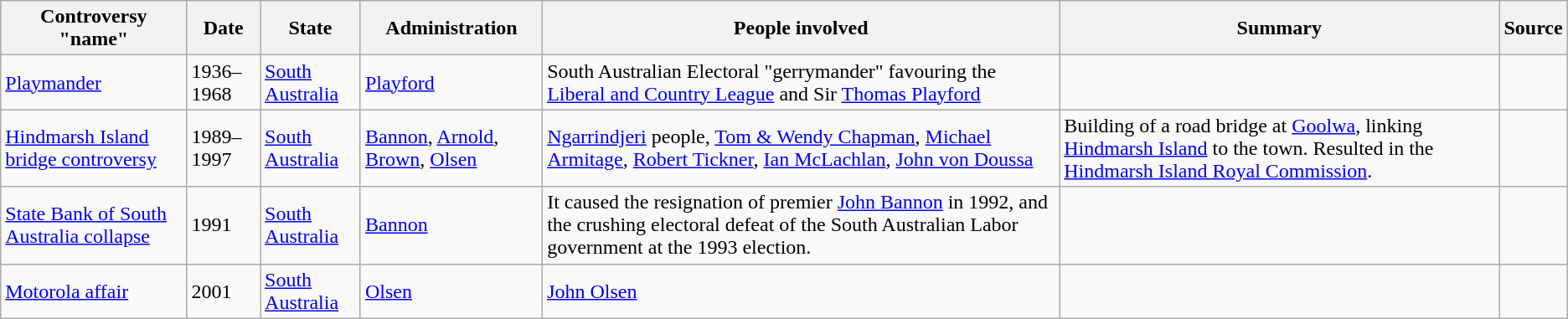<table Class="wikitable sortable">
<tr>
<th>Controversy "name"<br></th>
<th>Date<br></th>
<th>State<br></th>
<th>Administration<br></th>
<th>People involved<br></th>
<th>Summary<br></th>
<th>Source<br></th>
</tr>
<tr>
<td><a href='#'>Playmander</a></td>
<td>1936–1968</td>
<td><a href='#'>South Australia</a></td>
<td><a href='#'>Playford</a></td>
<td>South Australian Electoral "gerrymander" favouring the <a href='#'>Liberal and Country League</a> and Sir <a href='#'>Thomas Playford</a></td>
<td></td>
<td></td>
</tr>
<tr>
<td><a href='#'>Hindmarsh Island bridge controversy</a></td>
<td>1989–1997</td>
<td><a href='#'>South Australia</a></td>
<td><a href='#'>Bannon</a>, <a href='#'>Arnold</a>, <a href='#'>Brown</a>, <a href='#'>Olsen</a></td>
<td><a href='#'>Ngarrindjeri</a> people, <a href='#'>Tom & Wendy Chapman</a>, <a href='#'>Michael Armitage</a>, <a href='#'>Robert Tickner</a>, <a href='#'>Ian McLachlan</a>, <a href='#'>John von Doussa</a></td>
<td>Building of a road bridge at <a href='#'>Goolwa</a>, linking <a href='#'>Hindmarsh Island</a> to the town. Resulted in the <a href='#'>Hindmarsh Island Royal Commission</a>.</td>
<td></td>
</tr>
<tr>
<td><a href='#'>State Bank of South Australia collapse</a></td>
<td>1991</td>
<td><a href='#'>South Australia</a></td>
<td><a href='#'>Bannon</a></td>
<td>It caused the resignation of premier <a href='#'>John Bannon</a> in 1992, and the crushing electoral defeat of the South Australian Labor government at the 1993 election.</td>
<td></td>
<td></td>
</tr>
<tr>
<td><a href='#'>Motorola affair</a></td>
<td>2001</td>
<td><a href='#'>South Australia</a></td>
<td><a href='#'>Olsen</a></td>
<td><a href='#'>John Olsen</a></td>
<td></td>
<td></td>
</tr>
</table>
